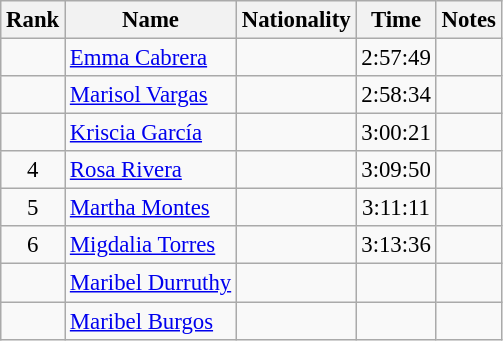<table class="wikitable sortable" style="text-align:center;font-size:95%">
<tr>
<th>Rank</th>
<th>Name</th>
<th>Nationality</th>
<th>Time</th>
<th>Notes</th>
</tr>
<tr>
<td></td>
<td align=left><a href='#'>Emma Cabrera</a></td>
<td align=left></td>
<td>2:57:49</td>
<td></td>
</tr>
<tr>
<td></td>
<td align=left><a href='#'>Marisol Vargas</a></td>
<td align=left></td>
<td>2:58:34</td>
<td></td>
</tr>
<tr>
<td></td>
<td align=left><a href='#'>Kriscia García</a></td>
<td align=left></td>
<td>3:00:21</td>
<td></td>
</tr>
<tr>
<td>4</td>
<td align=left><a href='#'>Rosa Rivera</a></td>
<td align=left></td>
<td>3:09:50</td>
<td></td>
</tr>
<tr>
<td>5</td>
<td align=left><a href='#'>Martha Montes</a></td>
<td align=left></td>
<td>3:11:11</td>
<td></td>
</tr>
<tr>
<td>6</td>
<td align=left><a href='#'>Migdalia Torres</a></td>
<td align=left></td>
<td>3:13:36</td>
<td></td>
</tr>
<tr>
<td></td>
<td align=left><a href='#'>Maribel Durruthy</a></td>
<td align=left></td>
<td></td>
<td></td>
</tr>
<tr>
<td></td>
<td align=left><a href='#'>Maribel Burgos</a></td>
<td align=left></td>
<td></td>
<td></td>
</tr>
</table>
